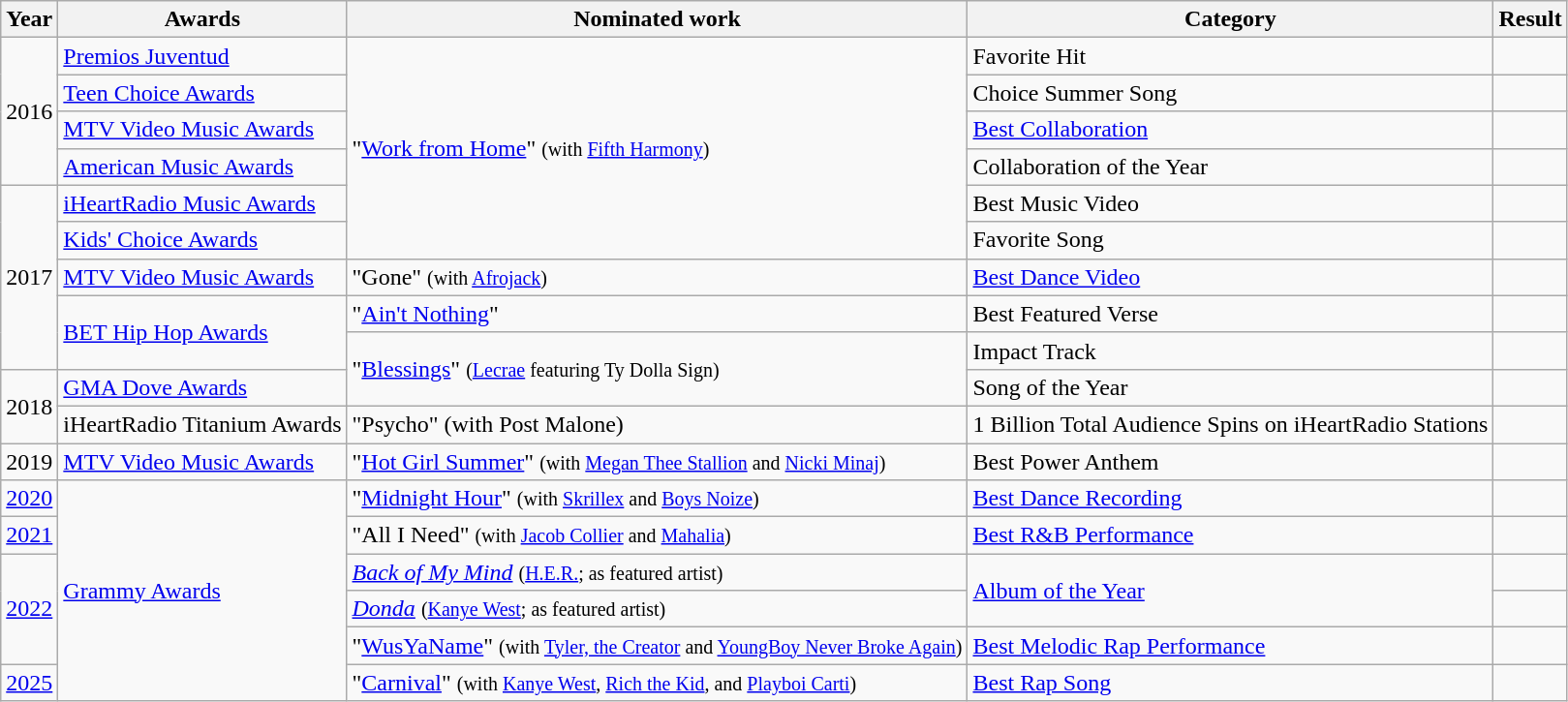<table class="wikitable">
<tr>
<th>Year</th>
<th>Awards</th>
<th>Nominated work</th>
<th>Category</th>
<th>Result</th>
</tr>
<tr>
<td rowspan="4">2016</td>
<td><a href='#'>Premios Juventud</a></td>
<td rowspan="6">"<a href='#'>Work from Home</a>" <small>(with <a href='#'>Fifth Harmony</a>)</small></td>
<td>Favorite Hit</td>
<td></td>
</tr>
<tr>
<td><a href='#'>Teen Choice Awards</a></td>
<td>Choice Summer Song</td>
<td></td>
</tr>
<tr>
<td><a href='#'>MTV Video Music Awards</a></td>
<td><a href='#'>Best Collaboration</a></td>
<td></td>
</tr>
<tr>
<td><a href='#'>American Music Awards</a></td>
<td>Collaboration of the Year</td>
<td></td>
</tr>
<tr>
<td rowspan="5">2017</td>
<td><a href='#'>iHeartRadio Music Awards</a></td>
<td>Best Music Video</td>
<td></td>
</tr>
<tr>
<td><a href='#'>Kids' Choice Awards</a></td>
<td>Favorite Song</td>
<td></td>
</tr>
<tr>
<td><a href='#'>MTV Video Music Awards</a></td>
<td>"Gone" <small>(with <a href='#'>Afrojack</a>)</small></td>
<td><a href='#'>Best Dance Video</a></td>
<td></td>
</tr>
<tr>
<td rowspan="2"><a href='#'>BET Hip Hop Awards</a></td>
<td>"<a href='#'>Ain't Nothing</a>"</td>
<td>Best Featured Verse</td>
<td></td>
</tr>
<tr>
<td rowspan="2">"<a href='#'>Blessings</a>" <small>(<a href='#'>Lecrae</a> featuring Ty Dolla Sign)</small></td>
<td>Impact Track</td>
<td></td>
</tr>
<tr>
<td rowspan="2">2018</td>
<td><a href='#'>GMA Dove Awards</a></td>
<td>Song of the Year</td>
<td></td>
</tr>
<tr>
<td>iHeartRadio Titanium Awards</td>
<td>"Psycho" (with Post Malone)</td>
<td>1 Billion Total Audience Spins on iHeartRadio Stations</td>
<td></td>
</tr>
<tr>
<td>2019</td>
<td><a href='#'>MTV Video Music Awards</a></td>
<td>"<a href='#'>Hot Girl Summer</a>" <small>(with <a href='#'>Megan Thee Stallion</a> and <a href='#'>Nicki Minaj</a>)</small></td>
<td>Best Power Anthem</td>
<td></td>
</tr>
<tr>
<td><a href='#'>2020</a></td>
<td rowspan="6"><a href='#'>Grammy Awards</a></td>
<td>"<a href='#'>Midnight Hour</a>" <small>(with <a href='#'>Skrillex</a> and <a href='#'>Boys Noize</a>)</small></td>
<td><a href='#'>Best Dance Recording</a></td>
<td></td>
</tr>
<tr>
<td><a href='#'>2021</a></td>
<td>"All I Need" <small>(with <a href='#'>Jacob Collier</a> and <a href='#'>Mahalia</a>)</small></td>
<td><a href='#'>Best R&B Performance</a></td>
<td></td>
</tr>
<tr>
<td rowspan="3"><a href='#'>2022</a></td>
<td><em><a href='#'>Back of My Mind</a></em> <small>(<a href='#'>H.E.R.</a>; as featured artist)</small></td>
<td rowspan="2"><a href='#'>Album of the Year</a></td>
<td></td>
</tr>
<tr>
<td><em><a href='#'>Donda</a></em> <small>(<a href='#'>Kanye West</a>; as featured artist)</small></td>
<td></td>
</tr>
<tr>
<td>"<a href='#'>WusYaName</a>" <small>(with <a href='#'>Tyler, the Creator</a> and <a href='#'>YoungBoy Never Broke Again</a>)</small></td>
<td><a href='#'>Best Melodic Rap Performance</a></td>
<td></td>
</tr>
<tr>
<td><a href='#'>2025</a></td>
<td>"<a href='#'>Carnival</a>" <small>(with <a href='#'>Kanye West</a>, <a href='#'>Rich the Kid</a>, and <a href='#'>Playboi Carti</a>)</small></td>
<td><a href='#'>Best Rap Song</a></td>
<td></td>
</tr>
</table>
